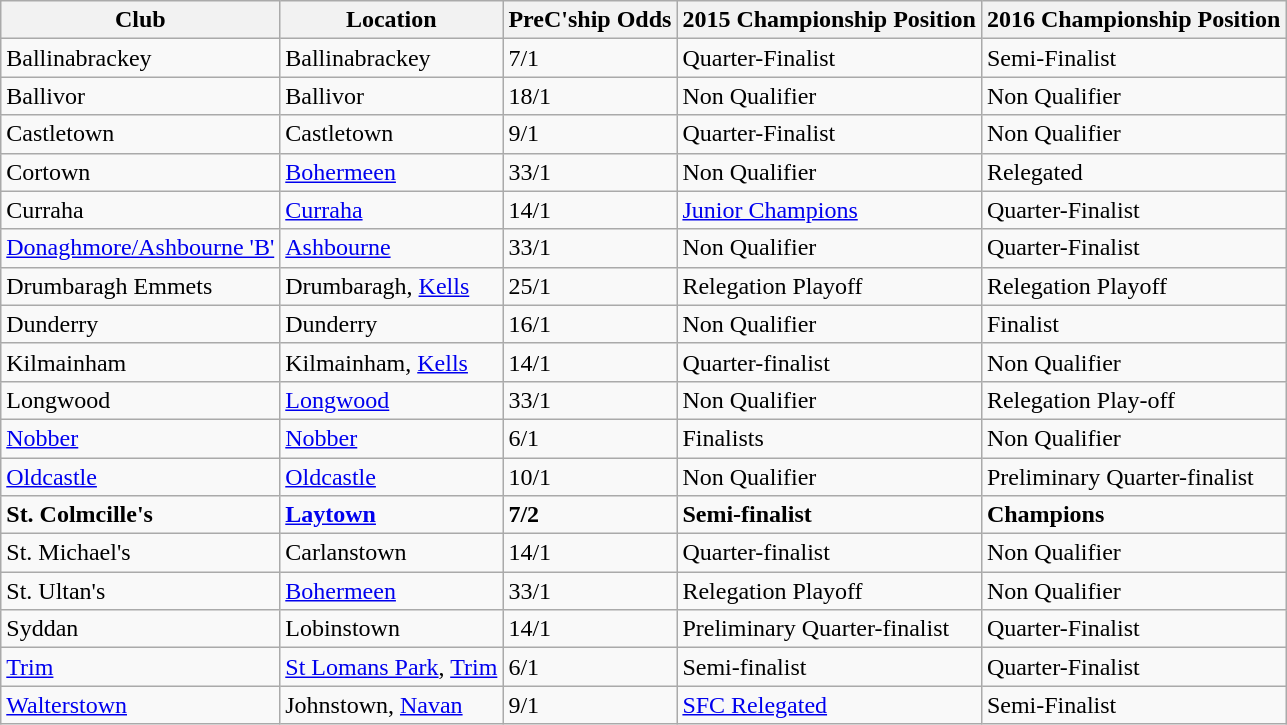<table class="wikitable sortable">
<tr>
<th>Club</th>
<th>Location</th>
<th>PreC'ship Odds</th>
<th>2015 Championship Position</th>
<th>2016 Championship Position</th>
</tr>
<tr>
<td>Ballinabrackey</td>
<td>Ballinabrackey</td>
<td>7/1</td>
<td>Quarter-Finalist</td>
<td>Semi-Finalist</td>
</tr>
<tr>
<td>Ballivor</td>
<td>Ballivor</td>
<td>18/1</td>
<td>Non Qualifier</td>
<td>Non Qualifier</td>
</tr>
<tr>
<td>Castletown</td>
<td>Castletown</td>
<td>9/1</td>
<td>Quarter-Finalist</td>
<td>Non Qualifier</td>
</tr>
<tr>
<td>Cortown</td>
<td><a href='#'>Bohermeen</a></td>
<td>33/1</td>
<td>Non Qualifier</td>
<td>Relegated</td>
</tr>
<tr>
<td>Curraha</td>
<td><a href='#'>Curraha</a></td>
<td>14/1</td>
<td><a href='#'>Junior Champions</a></td>
<td>Quarter-Finalist</td>
</tr>
<tr>
<td><a href='#'>Donaghmore/Ashbourne 'B'</a></td>
<td><a href='#'>Ashbourne</a></td>
<td>33/1</td>
<td>Non Qualifier</td>
<td>Quarter-Finalist</td>
</tr>
<tr>
<td>Drumbaragh Emmets</td>
<td>Drumbaragh, <a href='#'>Kells</a></td>
<td>25/1</td>
<td>Relegation Playoff</td>
<td>Relegation Playoff</td>
</tr>
<tr>
<td>Dunderry</td>
<td>Dunderry</td>
<td>16/1</td>
<td>Non Qualifier</td>
<td>Finalist</td>
</tr>
<tr>
<td>Kilmainham</td>
<td>Kilmainham, <a href='#'>Kells</a></td>
<td>14/1</td>
<td>Quarter-finalist</td>
<td>Non Qualifier</td>
</tr>
<tr>
<td>Longwood</td>
<td><a href='#'>Longwood</a></td>
<td>33/1</td>
<td>Non Qualifier</td>
<td>Relegation Play-off</td>
</tr>
<tr>
<td><a href='#'>Nobber</a></td>
<td><a href='#'>Nobber</a></td>
<td>6/1</td>
<td>Finalists</td>
<td>Non Qualifier</td>
</tr>
<tr>
<td><a href='#'>Oldcastle</a></td>
<td><a href='#'>Oldcastle</a></td>
<td>10/1</td>
<td>Non Qualifier</td>
<td>Preliminary Quarter-finalist</td>
</tr>
<tr>
<td><strong>St. Colmcille's</strong></td>
<td><strong><a href='#'>Laytown</a></strong></td>
<td><strong>7/2</strong></td>
<td><strong>Semi-finalist</strong></td>
<td><strong>Champions</strong></td>
</tr>
<tr>
<td>St. Michael's</td>
<td>Carlanstown</td>
<td>14/1</td>
<td>Quarter-finalist</td>
<td>Non Qualifier</td>
</tr>
<tr>
<td>St. Ultan's</td>
<td><a href='#'>Bohermeen</a></td>
<td>33/1</td>
<td>Relegation Playoff</td>
<td>Non Qualifier</td>
</tr>
<tr>
<td>Syddan</td>
<td>Lobinstown</td>
<td>14/1</td>
<td>Preliminary Quarter-finalist</td>
<td>Quarter-Finalist</td>
</tr>
<tr>
<td><a href='#'>Trim</a></td>
<td><a href='#'>St Lomans Park</a>, <a href='#'>Trim</a></td>
<td>6/1</td>
<td>Semi-finalist</td>
<td>Quarter-Finalist</td>
</tr>
<tr>
<td><a href='#'>Walterstown</a></td>
<td>Johnstown, <a href='#'>Navan</a></td>
<td>9/1</td>
<td><a href='#'>SFC Relegated</a></td>
<td>Semi-Finalist</td>
</tr>
</table>
